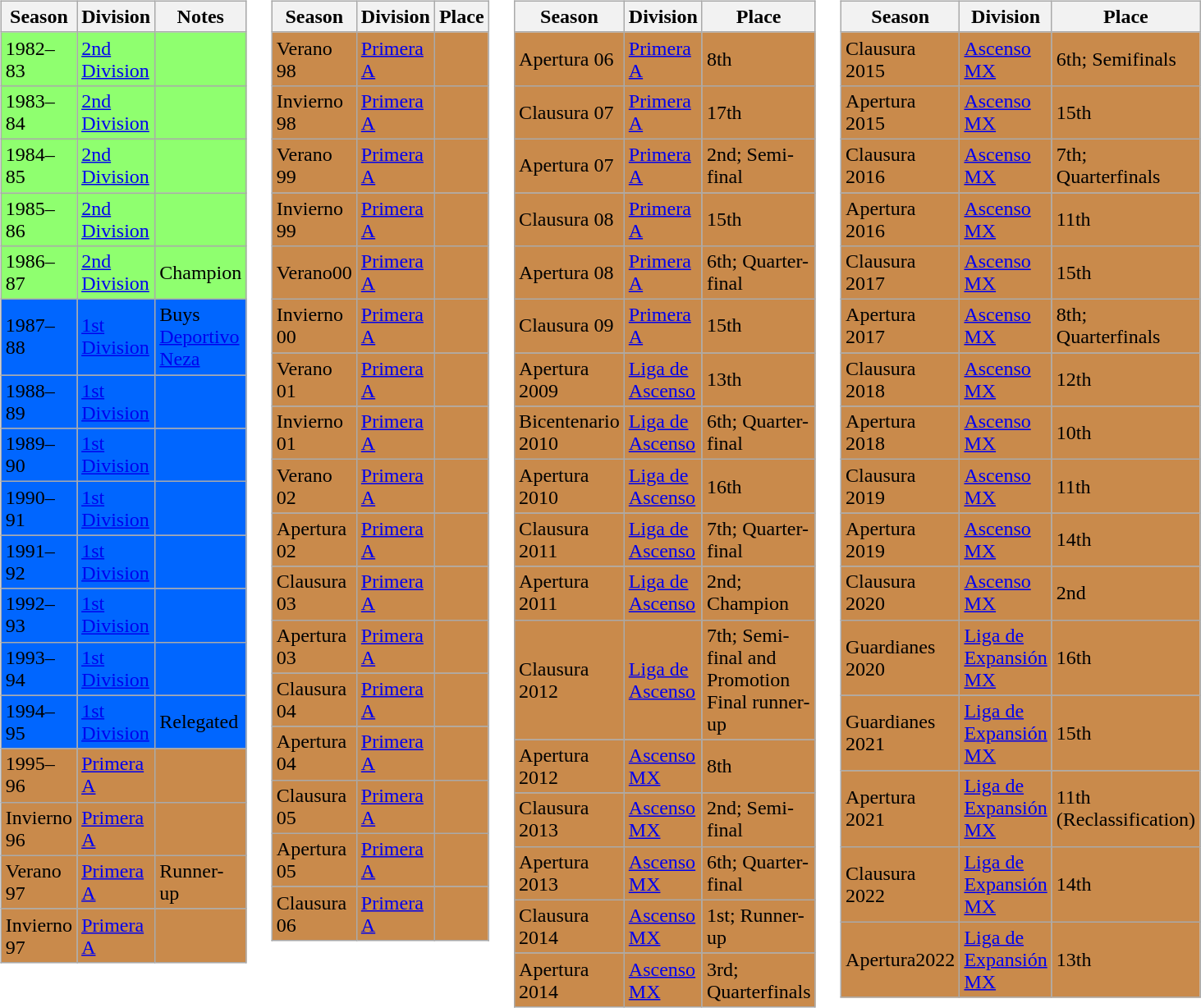<table>
<tr>
<td style="vertical-align:top; width:0;"><br><table class="wikitable">
<tr style="background:#f0f6fa;">
<th><strong>Season</strong></th>
<th><strong>Division</strong></th>
<th><strong>Notes</strong></th>
</tr>
<tr>
<td style="background:#8FFF6F;">1982–83</td>
<td style="background:#8FFF6F;"><a href='#'>2nd Division</a></td>
<td style="background:#8FFF6F;"></td>
</tr>
<tr>
<td style="background:#8FFF6F;">1983–84</td>
<td style="background:#8FFF6F;"><a href='#'>2nd Division</a></td>
<td style="background:#8FFF6F;"></td>
</tr>
<tr>
<td style="background:#8FFF6F;">1984–85</td>
<td style="background:#8FFF6F;"><a href='#'>2nd Division</a></td>
<td style="background:#8FFF6F;"></td>
</tr>
<tr>
<td style="background:#8FFF6F;">1985–86</td>
<td style="background:#8FFF6F;"><a href='#'>2nd Division</a></td>
<td style="background:#8FFF6F;"></td>
</tr>
<tr>
<td style="background:#8FFF6F;">1986–87</td>
<td style="background:#8FFF6F;"><a href='#'>2nd Division</a></td>
<td style="background:#8FFF6F;">Champion</td>
</tr>
<tr>
<td style="background:#06f;">1987–88</td>
<td style="background:#06f;"><a href='#'>1st Division</a></td>
<td style="background:#06f;">Buys <a href='#'>Deportivo Neza</a></td>
</tr>
<tr>
<td style="background:#06f;">1988–89</td>
<td style="background:#06f;"><a href='#'>1st Division</a></td>
<td style="background:#06f;"></td>
</tr>
<tr>
<td style="background:#06f;">1989–90</td>
<td style="background:#06f;"><a href='#'>1st Division</a></td>
<td style="background:#06f;"></td>
</tr>
<tr>
<td style="background:#06f;">1990–91</td>
<td style="background:#06f;"><a href='#'>1st Division</a></td>
<td style="background:#06f;"></td>
</tr>
<tr>
<td style="background:#06f;">1991–92</td>
<td style="background:#06f;"><a href='#'>1st Division</a></td>
<td style="background:#06f;"></td>
</tr>
<tr>
<td style="background:#06f;">1992–93</td>
<td style="background:#06f;"><a href='#'>1st Division</a></td>
<td style="background:#06f;"></td>
</tr>
<tr>
<td style="background:#06f;">1993–94</td>
<td style="background:#06f;"><a href='#'>1st Division</a></td>
<td style="background:#06f;"></td>
</tr>
<tr>
<td style="background:#06f;">1994–95</td>
<td style="background:#06f;"><a href='#'>1st Division</a></td>
<td style="background:#06f;">Relegated</td>
</tr>
<tr>
<td style="background:#C98A4B;">1995–96</td>
<td style="background:#C98A4B;"><a href='#'>Primera A</a></td>
<td style="background:#C98A4B;"></td>
</tr>
<tr>
<td style="background:#C98A4B;">Invierno 96</td>
<td style="background:#C98A4B;"><a href='#'>Primera A</a></td>
<td style="background:#C98A4B;"></td>
</tr>
<tr>
<td style="background:#C98A4B;">Verano 97</td>
<td style="background:#C98A4B;"><a href='#'>Primera A</a></td>
<td style="background:#C98A4B;">Runner-up</td>
</tr>
<tr>
<td style="background:#C98A4B;">Invierno 97</td>
<td style="background:#C98A4B;"><a href='#'>Primera A</a></td>
<td style="background:#C98A4B;"></td>
</tr>
</table>
</td>
<td style="vertical-align:top; width:0;"><br><table class="wikitable">
<tr style="background:#f0f6fa;">
<th><strong>Season</strong></th>
<th><strong>Division</strong></th>
<th><strong>Place</strong></th>
</tr>
<tr>
<td style="background:#C98A4B;">Verano 98</td>
<td style="background:#C98A4B;"><a href='#'>Primera A</a></td>
<td style="background:#C98A4B;"></td>
</tr>
<tr>
<td style="background:#C98A4B;">Invierno 98</td>
<td style="background:#C98A4B;"><a href='#'>Primera A</a></td>
<td style="background:#C98A4B;"></td>
</tr>
<tr>
<td style="background:#C98A4B;">Verano 99</td>
<td style="background:#C98A4B;"><a href='#'>Primera A</a></td>
<td style="background:#C98A4B;"></td>
</tr>
<tr>
<td style="background:#C98A4B;">Invierno 99</td>
<td style="background:#C98A4B;"><a href='#'>Primera A</a></td>
<td style="background:#C98A4B;"></td>
</tr>
<tr>
<td style="background:#C98A4B;">Verano00</td>
<td style="background:#C98A4B;"><a href='#'>Primera A</a></td>
<td style="background:#C98A4B;"></td>
</tr>
<tr>
<td style="background:#C98A4B;">Invierno 00</td>
<td style="background:#C98A4B;"><a href='#'>Primera A</a></td>
<td style="background:#C98A4B;"></td>
</tr>
<tr>
<td style="background:#C98A4B;">Verano 01</td>
<td style="background:#C98A4B;"><a href='#'>Primera A</a></td>
<td style="background:#C98A4B;"></td>
</tr>
<tr>
<td style="background:#C98A4B;">Invierno 01</td>
<td style="background:#C98A4B;"><a href='#'>Primera A</a></td>
<td style="background:#C98A4B;"></td>
</tr>
<tr>
<td style="background:#C98A4B;">Verano 02</td>
<td style="background:#C98A4B;"><a href='#'>Primera A</a></td>
<td style="background:#C98A4B;"></td>
</tr>
<tr>
<td style="background:#C98A4B;">Apertura 02</td>
<td style="background:#C98A4B;"><a href='#'>Primera A</a></td>
<td style="background:#C98A4B;"></td>
</tr>
<tr>
<td style="background:#C98A4B;">Clausura 03</td>
<td style="background:#C98A4B;"><a href='#'>Primera A</a></td>
<td style="background:#C98A4B;"></td>
</tr>
<tr>
<td style="background:#C98A4B;">Apertura 03</td>
<td style="background:#C98A4B;"><a href='#'>Primera A</a></td>
<td style="background:#C98A4B;"></td>
</tr>
<tr>
<td style="background:#C98A4B;">Clausura 04</td>
<td style="background:#C98A4B;"><a href='#'>Primera A</a></td>
<td style="background:#C98A4B;"></td>
</tr>
<tr>
<td style="background:#C98A4B;">Apertura 04</td>
<td style="background:#C98A4B;"><a href='#'>Primera A</a></td>
<td style="background:#C98A4B;"></td>
</tr>
<tr>
<td style="background:#C98A4B;">Clausura 05</td>
<td style="background:#C98A4B;"><a href='#'>Primera A</a></td>
<td style="background:#C98A4B;"></td>
</tr>
<tr>
<td style="background:#C98A4B;">Apertura 05</td>
<td style="background:#C98A4B;"><a href='#'>Primera A</a></td>
<td style="background:#C98A4B;"></td>
</tr>
<tr>
<td style="background:#C98A4B;">Clausura 06</td>
<td style="background:#C98A4B;"><a href='#'>Primera A</a></td>
<td style="background:#C98A4B;"></td>
</tr>
</table>
</td>
<td style="vertical-align:top; width:0;"><br><table class="wikitable">
<tr style="background:#f0f6fa;">
<th><strong>Season</strong></th>
<th><strong>Division</strong></th>
<th><strong>Place</strong></th>
</tr>
<tr>
<td style="background:#C98A4B;">Apertura 06</td>
<td style="background:#C98A4B;"><a href='#'>Primera A</a></td>
<td style="background:#C98A4B;">8th</td>
</tr>
<tr>
<td style="background:#C98A4B;">Clausura 07</td>
<td style="background:#C98A4B;"><a href='#'>Primera A</a></td>
<td style="background:#C98A4B;">17th</td>
</tr>
<tr>
<td style="background:#C98A4B;">Apertura 07</td>
<td style="background:#C98A4B;"><a href='#'>Primera A</a></td>
<td style="background:#C98A4B;">2nd; Semi-final</td>
</tr>
<tr>
<td style="background:#C98A4B;">Clausura 08</td>
<td style="background:#C98A4B;"><a href='#'>Primera A</a></td>
<td style="background:#C98A4B;">15th</td>
</tr>
<tr>
<td style="background:#C98A4B;">Apertura 08</td>
<td style="background:#C98A4B;"><a href='#'>Primera A</a></td>
<td style="background:#C98A4B;">6th; Quarter-final</td>
</tr>
<tr>
<td style="background:#C98A4B;">Clausura 09</td>
<td style="background:#C98A4B;"><a href='#'>Primera A</a></td>
<td style="background:#C98A4B;">15th</td>
</tr>
<tr style="background:#C98A4B;">
<td>Apertura 2009</td>
<td><a href='#'>Liga de Ascenso</a></td>
<td>13th</td>
</tr>
<tr style="background:#C98A4B;">
<td>Bicentenario 2010</td>
<td><a href='#'>Liga de Ascenso</a></td>
<td>6th; Quarter-final</td>
</tr>
<tr style="background:#C98A4B;">
<td>Apertura 2010</td>
<td><a href='#'>Liga de Ascenso</a></td>
<td>16th</td>
</tr>
<tr style="background:#C98A4B;">
<td>Clausura 2011</td>
<td><a href='#'>Liga de Ascenso</a></td>
<td>7th; Quarter-final</td>
</tr>
<tr style="background:#C98A4B;">
<td>Apertura 2011</td>
<td><a href='#'>Liga de Ascenso</a></td>
<td>2nd; Champion</td>
</tr>
<tr style="background:#C98A4B;">
<td>Clausura 2012</td>
<td><a href='#'>Liga de Ascenso</a></td>
<td>7th; Semi-final and Promotion Final runner-up</td>
</tr>
<tr style="background:#C98A4B;">
<td>Apertura 2012</td>
<td><a href='#'>Ascenso MX</a></td>
<td>8th</td>
</tr>
<tr style="background:#C98A4B;">
<td>Clausura 2013</td>
<td><a href='#'>Ascenso MX</a></td>
<td>2nd; Semi-final</td>
</tr>
<tr style="background:#C98A4B;">
<td>Apertura 2013</td>
<td><a href='#'>Ascenso MX</a></td>
<td>6th; Quarter-final</td>
</tr>
<tr style="background:#C98A4B;">
<td>Clausura 2014</td>
<td><a href='#'>Ascenso MX</a></td>
<td>1st; Runner-up</td>
</tr>
<tr style="background:#C98A4B;">
<td>Apertura 2014</td>
<td><a href='#'>Ascenso MX</a></td>
<td>3rd; Quarterfinals</td>
</tr>
</table>
</td>
<td style="vertical-align:top; width:0;"><br><table class="wikitable">
<tr style="background:#f0f6fa;">
<th><strong>Season</strong></th>
<th><strong>Division</strong></th>
<th><strong>Place</strong></th>
</tr>
<tr style="background:#C98A4B;">
<td>Clausura 2015</td>
<td><a href='#'>Ascenso MX</a></td>
<td>6th; Semifinals</td>
</tr>
<tr style="background:#C98A4B;">
<td>Apertura 2015</td>
<td><a href='#'>Ascenso MX</a></td>
<td>15th</td>
</tr>
<tr style="background:#C98A4B;">
<td>Clausura 2016</td>
<td><a href='#'>Ascenso MX</a></td>
<td>7th; Quarterfinals</td>
</tr>
<tr style="background:#C98A4B;">
<td>Apertura 2016</td>
<td><a href='#'>Ascenso MX</a></td>
<td>11th</td>
</tr>
<tr style="background:#C98A4B;">
<td>Clausura 2017</td>
<td><a href='#'>Ascenso MX</a></td>
<td>15th</td>
</tr>
<tr style="background:#C98A4B;">
<td>Apertura 2017</td>
<td><a href='#'>Ascenso MX</a></td>
<td>8th; Quarterfinals</td>
</tr>
<tr style="background:#C98A4B;">
<td>Clausura 2018</td>
<td><a href='#'>Ascenso MX</a></td>
<td>12th</td>
</tr>
<tr style="background:#C98A4B;">
<td>Apertura 2018</td>
<td><a href='#'>Ascenso MX</a></td>
<td>10th</td>
</tr>
<tr style="background:#C98A4B;">
<td>Clausura 2019</td>
<td><a href='#'>Ascenso MX</a></td>
<td>11th</td>
</tr>
<tr style="background:#C98A4B;">
<td>Apertura 2019</td>
<td><a href='#'>Ascenso MX</a></td>
<td>14th</td>
</tr>
<tr style="background:#C98A4B;">
<td>Clausura 2020</td>
<td><a href='#'>Ascenso MX</a></td>
<td>2nd</td>
</tr>
<tr style="background:#C98A4B;">
<td>Guardianes 2020</td>
<td><a href='#'>Liga de Expansión MX</a></td>
<td>16th</td>
</tr>
<tr style="background:#C98A4B;">
<td>Guardianes 2021</td>
<td><a href='#'>Liga de Expansión MX</a></td>
<td>15th</td>
</tr>
<tr style="background:#C98A4B;">
<td>Apertura 2021</td>
<td><a href='#'>Liga de Expansión MX</a></td>
<td>11th (Reclassification)</td>
</tr>
<tr style="background:#C98A4B;">
<td>Clausura 2022</td>
<td><a href='#'>Liga de Expansión MX</a></td>
<td>14th</td>
</tr>
<tr style="background:#C98A4B;">
<td>Apertura2022</td>
<td><a href='#'>Liga de Expansión MX</a></td>
<td>13th</td>
</tr>
</table>
</td>
</tr>
</table>
